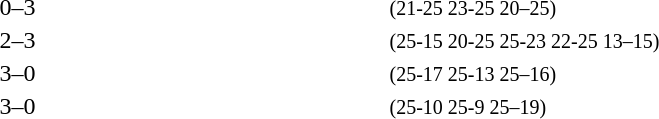<table>
<tr>
<th width=200></th>
<th width=200></th>
<th width=80></th>
<th width=200></th>
<th width=220></th>
</tr>
<tr>
<td align=right></td>
<td align=right></td>
<td align=center>0–3</td>
<td><strong></strong></td>
<td><small>(21-25 23-25 20–25)</small></td>
</tr>
<tr>
<td align=right></td>
<td align=right></td>
<td align=center>2–3</td>
<td><strong></strong></td>
<td><small>(25-15 20-25 25-23 22-25 13–15)</small></td>
</tr>
<tr>
<td align=right></td>
<td align=right><strong></strong></td>
<td align=center>3–0</td>
<td></td>
<td><small>(25-17 25-13 25–16)</small></td>
</tr>
<tr>
<td align=right></td>
<td align=right><strong></strong></td>
<td align=center>3–0</td>
<td></td>
<td><small>(25-10 25-9 25–19)</small></td>
</tr>
</table>
